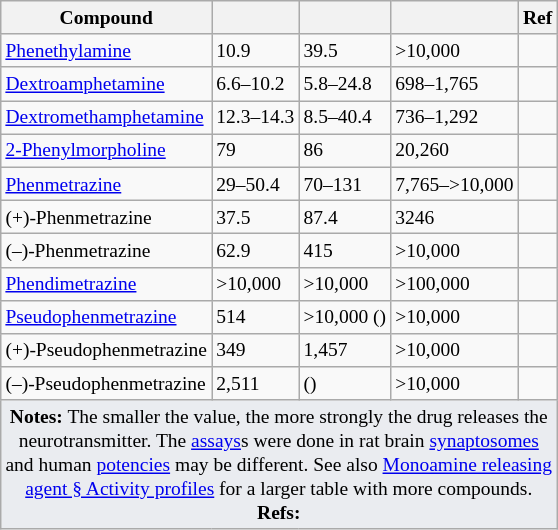<table class="wikitable" style="font-size:small;">
<tr>
<th>Compound</th>
<th data-sort-type="number"></th>
<th data-sort-type="number"></th>
<th data-sort-type="number"></th>
<th>Ref</th>
</tr>
<tr>
<td><a href='#'>Phenethylamine</a></td>
<td>10.9</td>
<td>39.5</td>
<td>>10,000</td>
<td></td>
</tr>
<tr>
<td><a href='#'>Dextroamphetamine</a></td>
<td>6.6–10.2</td>
<td>5.8–24.8</td>
<td>698–1,765</td>
<td></td>
</tr>
<tr>
<td><a href='#'>Dextromethamphetamine</a></td>
<td>12.3–14.3</td>
<td>8.5–40.4</td>
<td>736–1,292</td>
<td></td>
</tr>
<tr>
<td><a href='#'>2-Phenylmorpholine</a></td>
<td>79</td>
<td>86</td>
<td>20,260</td>
<td></td>
</tr>
<tr>
<td><a href='#'>Phenmetrazine</a></td>
<td>29–50.4</td>
<td>70–131</td>
<td>7,765–>10,000</td>
<td></td>
</tr>
<tr>
<td>(+)-Phenmetrazine</td>
<td>37.5</td>
<td>87.4</td>
<td>3246</td>
<td></td>
</tr>
<tr>
<td>(–)-Phenmetrazine</td>
<td>62.9</td>
<td>415</td>
<td>>10,000</td>
<td></td>
</tr>
<tr>
<td><a href='#'>Phendimetrazine</a></td>
<td>>10,000</td>
<td>>10,000</td>
<td>>100,000</td>
<td></td>
</tr>
<tr>
<td><a href='#'>Pseudophenmetrazine</a></td>
<td>514</td>
<td>>10,000 ()</td>
<td>>10,000</td>
<td></td>
</tr>
<tr>
<td>(+)-Pseudophenmetrazine</td>
<td>349</td>
<td>1,457</td>
<td>>10,000</td>
<td></td>
</tr>
<tr>
<td>(–)-Pseudophenmetrazine</td>
<td>2,511</td>
<td> ()</td>
<td>>10,000</td>
<td></td>
</tr>
<tr>
<td colspan="5" style="width: 1px; background-color:#eaecf0; text-align: center;"><strong>Notes:</strong> The smaller the value, the more strongly the drug releases the neurotransmitter. The <a href='#'>assays</a>s were done in rat brain <a href='#'>synaptosomes</a> and human <a href='#'>potencies</a> may be different. See also <a href='#'>Monoamine releasing agent § Activity profiles</a> for a larger table with more compounds. <strong>Refs:</strong> </td>
</tr>
</table>
